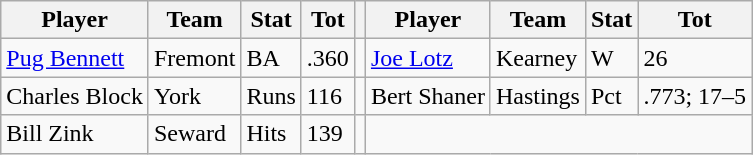<table class="wikitable">
<tr>
<th>Player</th>
<th>Team</th>
<th>Stat</th>
<th>Tot</th>
<th></th>
<th>Player</th>
<th>Team</th>
<th>Stat</th>
<th>Tot</th>
</tr>
<tr>
<td><a href='#'>Pug Bennett</a></td>
<td>Fremont</td>
<td>BA</td>
<td>.360</td>
<td></td>
<td><a href='#'>Joe Lotz</a></td>
<td>Kearney</td>
<td>W</td>
<td>26</td>
</tr>
<tr>
<td>Charles Block</td>
<td>York</td>
<td>Runs</td>
<td>116</td>
<td></td>
<td>Bert Shaner</td>
<td>Hastings</td>
<td>Pct</td>
<td>.773; 17–5</td>
</tr>
<tr>
<td>Bill Zink</td>
<td>Seward</td>
<td>Hits</td>
<td>139</td>
<td></td>
</tr>
</table>
